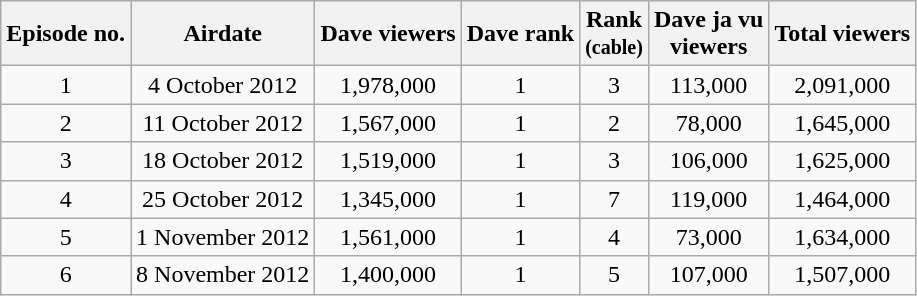<table class="wikitable" style="text-align:center;">
<tr>
<th scope="col">Episode no.</th>
<th scope="col">Airdate</th>
<th scope="col">Dave viewers</th>
<th scope="col">Dave rank</th>
<th scope="col">Rank<br><small>(cable)</small></th>
<th scope="col">Dave ja vu<br>viewers</th>
<th scope="col">Total viewers</th>
</tr>
<tr>
<td>1</td>
<td>4 October 2012</td>
<td>1,978,000</td>
<td>1</td>
<td>3</td>
<td>113,000</td>
<td>2,091,000</td>
</tr>
<tr>
<td>2</td>
<td>11 October 2012</td>
<td>1,567,000</td>
<td>1</td>
<td>2</td>
<td>78,000</td>
<td>1,645,000</td>
</tr>
<tr>
<td>3</td>
<td>18 October 2012</td>
<td>1,519,000</td>
<td>1</td>
<td>3</td>
<td>106,000</td>
<td>1,625,000</td>
</tr>
<tr>
<td>4</td>
<td>25 October 2012</td>
<td>1,345,000</td>
<td>1</td>
<td>7</td>
<td>119,000</td>
<td>1,464,000</td>
</tr>
<tr>
<td>5</td>
<td>1 November 2012</td>
<td>1,561,000</td>
<td>1</td>
<td>4</td>
<td>73,000</td>
<td>1,634,000</td>
</tr>
<tr>
<td>6</td>
<td>8 November 2012</td>
<td>1,400,000</td>
<td>1</td>
<td>5</td>
<td>107,000</td>
<td>1,507,000</td>
</tr>
</table>
